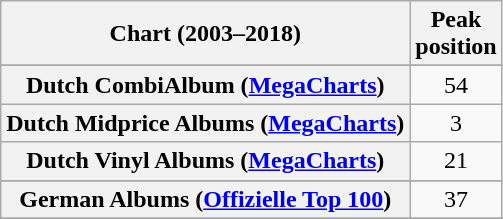<table class="wikitable plainrowheaders sortable" style="text-align:center">
<tr>
<th>Chart (2003–2018)</th>
<th>Peak<br>position</th>
</tr>
<tr>
</tr>
<tr>
</tr>
<tr>
</tr>
<tr>
</tr>
<tr>
<th scope="row">Dutch CombiAlbum (<a href='#'>MegaCharts</a>)</th>
<td>54</td>
</tr>
<tr>
<th scope="row">Dutch Midprice Albums (<a href='#'>MegaCharts</a>)</th>
<td>3</td>
</tr>
<tr>
<th scope="row">Dutch Vinyl Albums (<a href='#'>MegaCharts</a>)</th>
<td>21</td>
</tr>
<tr>
</tr>
<tr>
</tr>
<tr>
<th scope="row">German Albums (<a href='#'>Offizielle Top 100</a>)</th>
<td>37</td>
</tr>
<tr>
</tr>
<tr>
</tr>
<tr>
</tr>
<tr>
</tr>
<tr>
</tr>
</table>
